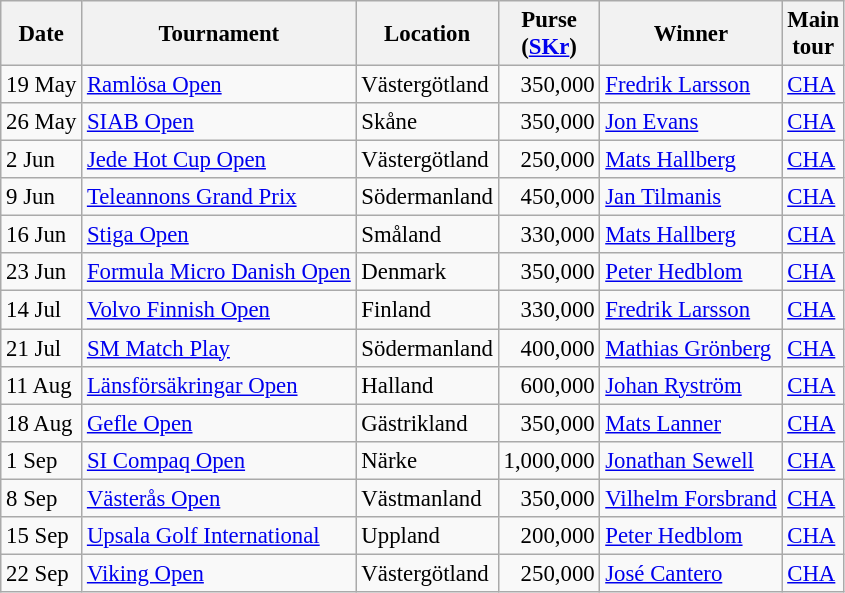<table class="wikitable" style="font-size:95%;">
<tr>
<th>Date</th>
<th>Tournament</th>
<th>Location</th>
<th>Purse<br>(<a href='#'>SKr</a>)</th>
<th>Winner</th>
<th>Main<br>tour</th>
</tr>
<tr>
<td>19 May</td>
<td><a href='#'>Ramlösa Open</a></td>
<td>Västergötland</td>
<td align=right>350,000</td>
<td> <a href='#'>Fredrik Larsson</a></td>
<td><a href='#'>CHA</a></td>
</tr>
<tr>
<td>26 May</td>
<td><a href='#'>SIAB Open</a></td>
<td>Skåne</td>
<td align=right>350,000</td>
<td> <a href='#'>Jon Evans</a></td>
<td><a href='#'>CHA</a></td>
</tr>
<tr>
<td>2 Jun</td>
<td><a href='#'>Jede Hot Cup Open</a></td>
<td>Västergötland</td>
<td align=right>250,000</td>
<td> <a href='#'>Mats Hallberg</a></td>
<td><a href='#'>CHA</a></td>
</tr>
<tr>
<td>9 Jun</td>
<td><a href='#'>Teleannons Grand Prix</a></td>
<td>Södermanland</td>
<td align=right>450,000</td>
<td> <a href='#'>Jan Tilmanis</a></td>
<td><a href='#'>CHA</a></td>
</tr>
<tr>
<td>16 Jun</td>
<td><a href='#'>Stiga Open</a></td>
<td>Småland</td>
<td align=right>330,000</td>
<td> <a href='#'>Mats Hallberg</a></td>
<td><a href='#'>CHA</a></td>
</tr>
<tr>
<td>23 Jun</td>
<td><a href='#'>Formula Micro Danish Open</a></td>
<td>Denmark</td>
<td align=right>350,000</td>
<td> <a href='#'>Peter Hedblom</a></td>
<td><a href='#'>CHA</a></td>
</tr>
<tr>
<td>14 Jul</td>
<td><a href='#'>Volvo Finnish Open</a></td>
<td>Finland</td>
<td align=right>330,000</td>
<td> <a href='#'>Fredrik Larsson</a></td>
<td><a href='#'>CHA</a></td>
</tr>
<tr>
<td>21 Jul</td>
<td><a href='#'>SM Match Play</a></td>
<td>Södermanland</td>
<td align=right>400,000</td>
<td> <a href='#'>Mathias Grönberg</a></td>
<td><a href='#'>CHA</a></td>
</tr>
<tr>
<td>11 Aug</td>
<td><a href='#'>Länsförsäkringar Open</a></td>
<td>Halland</td>
<td align=right>600,000</td>
<td> <a href='#'>Johan Ryström</a></td>
<td><a href='#'>CHA</a></td>
</tr>
<tr>
<td>18 Aug</td>
<td><a href='#'>Gefle Open</a></td>
<td>Gästrikland</td>
<td align=right>350,000</td>
<td> <a href='#'>Mats Lanner</a></td>
<td><a href='#'>CHA</a></td>
</tr>
<tr>
<td>1 Sep</td>
<td><a href='#'>SI Compaq Open</a></td>
<td>Närke</td>
<td align=right>1,000,000</td>
<td> <a href='#'>Jonathan Sewell</a></td>
<td><a href='#'>CHA</a></td>
</tr>
<tr>
<td>8 Sep</td>
<td><a href='#'>Västerås Open</a></td>
<td>Västmanland</td>
<td align=right>350,000</td>
<td> <a href='#'>Vilhelm Forsbrand</a></td>
<td><a href='#'>CHA</a></td>
</tr>
<tr>
<td>15 Sep</td>
<td><a href='#'>Upsala Golf International</a></td>
<td>Uppland</td>
<td align=right>200,000</td>
<td> <a href='#'>Peter Hedblom</a></td>
<td><a href='#'>CHA</a></td>
</tr>
<tr>
<td>22 Sep</td>
<td><a href='#'>Viking Open</a></td>
<td>Västergötland</td>
<td align=right>250,000</td>
<td> <a href='#'>José Cantero</a></td>
<td><a href='#'>CHA</a></td>
</tr>
</table>
